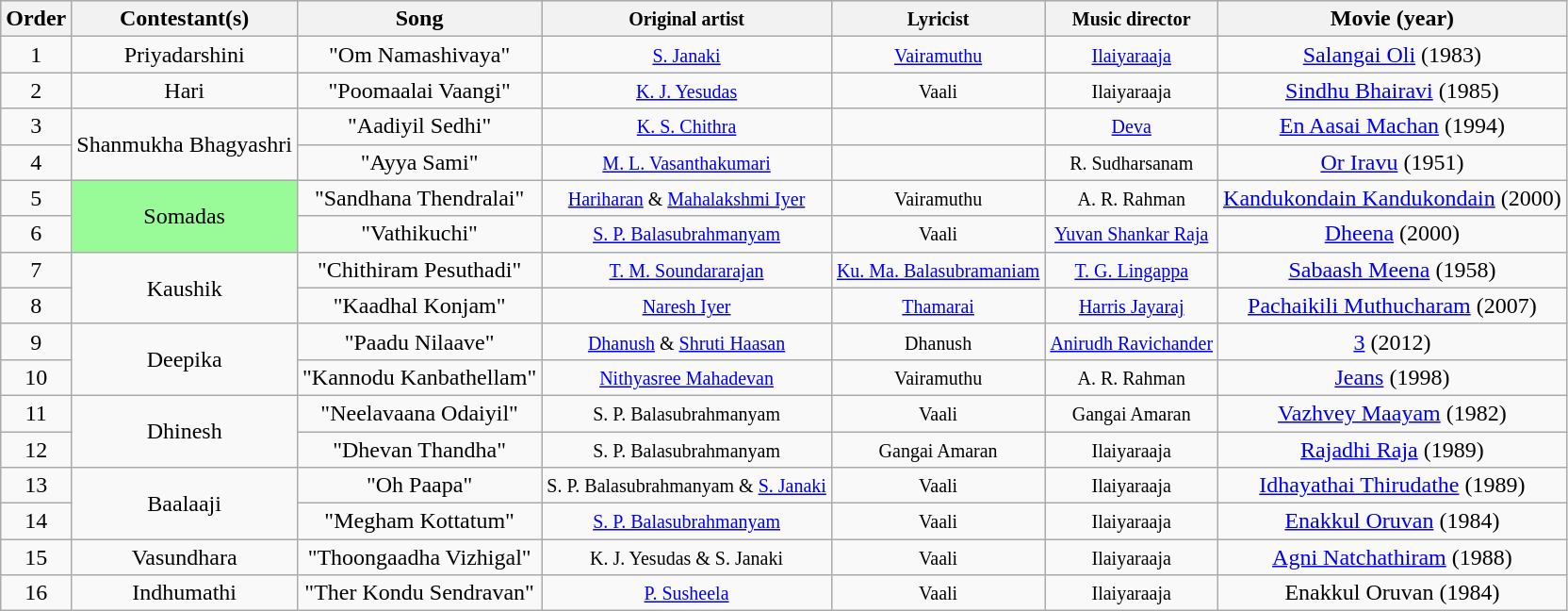<table class="wikitable sortable" style="text-align: center; width: auto;">
<tr style="background:lightgrey; text-align:center;">
<th>Order</th>
<th>Contestant(s)</th>
<th>Song</th>
<th><small>Original artist</small></th>
<th><small>Lyricist</small></th>
<th><small>Music director</small></th>
<th>Movie (year)</th>
</tr>
<tr>
<td>1</td>
<td>Priyadarshini</td>
<td>"Om Namashivaya"</td>
<td><small><a href='#'>S. Janaki</a></small></td>
<td><small><a href='#'>Vairamuthu</a></small></td>
<td><small><a href='#'>Ilaiyaraaja</a></small></td>
<td><a href='#'>Salangai Oli</a> (1983)</td>
</tr>
<tr>
<td>2</td>
<td>Hari</td>
<td>"Poomaalai Vaangi"</td>
<td><small><a href='#'>K. J. Yesudas</a></small></td>
<td><small>Vaali</small></td>
<td><small>Ilaiyaraaja</small></td>
<td><a href='#'>Sindhu Bhairavi</a> (1985)</td>
</tr>
<tr>
<td>3</td>
<td rowspan=2>Shanmukha Bhagyashri</td>
<td>"Aadiyil Sedhi"</td>
<td><small><a href='#'>K. S. Chithra</a></small></td>
<td></td>
<td><small><a href='#'>Deva</a></small></td>
<td><a href='#'>En Aasai Machan</a> (1994)</td>
</tr>
<tr>
<td>4</td>
<td>"Ayya Sami"</td>
<td><small><a href='#'>M. L. Vasanthakumari</a></small></td>
<td></td>
<td><small>R. Sudharsanam</small></td>
<td><a href='#'>Or Iravu</a> (1951)</td>
</tr>
<tr>
<td>5</td>
<td style="background:palegreen" rowspan=2>Somadas</td>
<td>"Sandhana Thendralai"</td>
<td><small><a href='#'>Hariharan</a> & <a href='#'>Mahalakshmi Iyer</a></small></td>
<td><small>Vairamuthu</small></td>
<td><small>A. R. Rahman</small></td>
<td><a href='#'>Kandukondain Kandukondain</a> (2000)</td>
</tr>
<tr>
<td>6</td>
<td>"Vathikuchi"</td>
<td><small><a href='#'>S. P. Balasubrahmanyam</a></small></td>
<td><small>Vaali</small></td>
<td><small><a href='#'>Yuvan Shankar Raja</a></small></td>
<td><a href='#'>Dheena</a> (2000)</td>
</tr>
<tr>
<td>7</td>
<td rowspan=2>Kaushik</td>
<td>"Chithiram Pesuthadi"</td>
<td><small><a href='#'>T. M. Soundararajan</a></small></td>
<td><small><a href='#'>Ku. Ma. Balasubramaniam</a></small></td>
<td><small><a href='#'>T. G. Lingappa</a></small></td>
<td><a href='#'>Sabaash Meena</a> (1958)</td>
</tr>
<tr>
<td>8</td>
<td>"Kaadhal Konjam"</td>
<td><small><a href='#'>Naresh Iyer</a></small></td>
<td><small><a href='#'>Thamarai</a></small></td>
<td><small><a href='#'>Harris Jayaraj</a></small></td>
<td><a href='#'>Pachaikili Muthucharam</a> (2007)</td>
</tr>
<tr>
<td>9</td>
<td rowspan=2>Deepika</td>
<td>"Paadu Nilaave"</td>
<td><small><a href='#'>Dhanush</a> & <a href='#'>Shruti Haasan</a></small></td>
<td><small>Dhanush</small></td>
<td><small><a href='#'>Anirudh Ravichander</a></small></td>
<td><a href='#'>3</a> (2012)</td>
</tr>
<tr>
<td>10</td>
<td>"Kannodu Kanbathellam"</td>
<td><small><a href='#'>Nithyasree Mahadevan</a></small></td>
<td><small>Vairamuthu</small></td>
<td><small>A. R. Rahman</small></td>
<td><a href='#'>Jeans</a> (1998)</td>
</tr>
<tr>
<td>11</td>
<td rowspan=2>Dhinesh</td>
<td>"Neelavaana Odaiyil"</td>
<td><small>S. P. Balasubrahmanyam</small></td>
<td><small>Vaali</small></td>
<td><small>Gangai Amaran</small></td>
<td><a href='#'>Vazhvey Maayam</a> (1982)</td>
</tr>
<tr>
<td>12</td>
<td>"Dhevan Thandha"</td>
<td><small>S. P. Balasubrahmanyam</small></td>
<td><small>Gangai Amaran</small></td>
<td><small>Ilaiyaraaja</small></td>
<td><a href='#'>Rajadhi Raja</a> (1989)</td>
</tr>
<tr>
<td>13</td>
<td rowspan=2>Baalaaji</td>
<td>"Oh Paapa"</td>
<td><small>S. P. Balasubrahmanyam & <a href='#'>S. Janaki</a></small></td>
<td><small>Vaali</small></td>
<td><small>Ilaiyaraaja</small></td>
<td><a href='#'>Idhayathai Thirudathe</a> (1989)</td>
</tr>
<tr>
<td>14</td>
<td>"Megham Kottatum"</td>
<td><small><a href='#'>S. P. Balasubrahmanyam</a></small></td>
<td><small>Vaali</small></td>
<td><small>Ilaiyaraaja</small></td>
<td><a href='#'>Enakkul Oruvan</a> (1984)</td>
</tr>
<tr>
<td>15</td>
<td>Vasundhara</td>
<td>"Thoongaadha Vizhigal"</td>
<td><small>K. J. Yesudas & S. Janaki</small></td>
<td><small>Vaali</small></td>
<td><small>Ilaiyaraaja</small></td>
<td><a href='#'>Agni Natchathiram</a> (1988)</td>
</tr>
<tr>
<td>16</td>
<td>Indhumathi</td>
<td>"Ther Kondu Sendravan"</td>
<td><small><a href='#'>P. Susheela</a></small></td>
<td><small>Vaali</small></td>
<td><small>Ilaiyaraaja</small></td>
<td>Enakkul Oruvan (1984)</td>
</tr>
</table>
